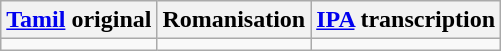<table class="wikitable">
<tr>
<th><a href='#'>Tamil</a> original</th>
<th>Romanisation</th>
<th><a href='#'>IPA</a> transcription</th>
</tr>
<tr style="vertical-align:top; white-space:nowrap;">
<td></td>
<td></td>
<td></td>
</tr>
</table>
